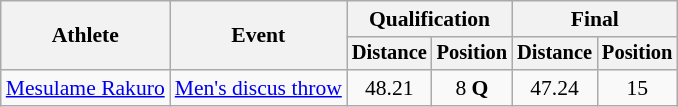<table class=wikitable style=font-size:90%;text-align:center>
<tr>
<th rowspan=2>Athlete</th>
<th rowspan=2>Event</th>
<th colspan=2>Qualification</th>
<th colspan=2>Final</th>
</tr>
<tr style=font-size:95%>
<th>Distance</th>
<th>Position</th>
<th>Distance</th>
<th>Position</th>
</tr>
<tr>
<td align=left><a href='#'>Mesulame Rakuro</a></td>
<td align=left><a href='#'>Men's discus throw</a></td>
<td>48.21</td>
<td>8 <strong>Q</strong></td>
<td>47.24</td>
<td>15</td>
</tr>
</table>
